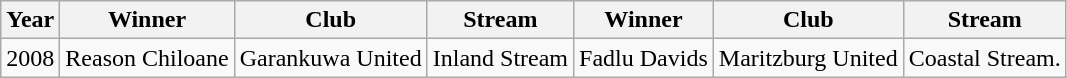<table class="wikitable">
<tr>
<th>Year</th>
<th>Winner</th>
<th>Club</th>
<th>Stream</th>
<th>Winner</th>
<th>Club</th>
<th>Stream</th>
</tr>
<tr>
<td>2008</td>
<td>Reason Chiloane</td>
<td>Garankuwa United</td>
<td>Inland Stream</td>
<td>Fadlu Davids</td>
<td>Maritzburg United</td>
<td>Coastal Stream.</td>
</tr>
</table>
